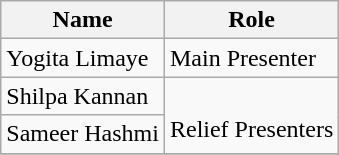<table class="wikitable">
<tr>
<th>Name</th>
<th>Role</th>
</tr>
<tr>
<td>Yogita Limaye</td>
<td>Main Presenter</td>
</tr>
<tr>
<td>Shilpa Kannan</td>
<td rowspan="2"><br>Relief Presenters</td>
</tr>
<tr>
<td>Sameer Hashmi</td>
</tr>
<tr>
</tr>
</table>
